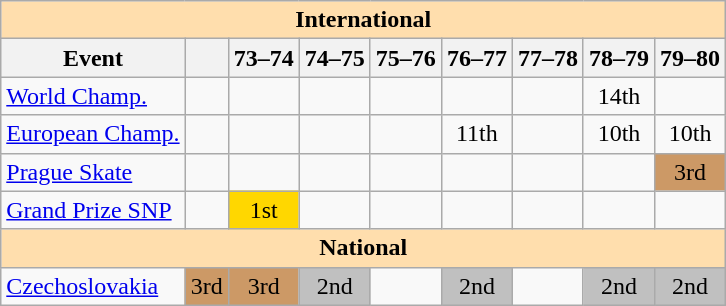<table class="wikitable" style="text-align:center">
<tr>
<th style="background-color: #ffdead; " colspan=9 align=center>International</th>
</tr>
<tr>
<th>Event</th>
<th></th>
<th>73–74</th>
<th>74–75</th>
<th>75–76</th>
<th>76–77</th>
<th>77–78</th>
<th>78–79</th>
<th>79–80</th>
</tr>
<tr>
<td align=left><a href='#'>World Champ.</a></td>
<td></td>
<td></td>
<td></td>
<td></td>
<td></td>
<td></td>
<td>14th</td>
<td></td>
</tr>
<tr>
<td align=left><a href='#'>European Champ.</a></td>
<td></td>
<td></td>
<td></td>
<td></td>
<td>11th</td>
<td></td>
<td>10th</td>
<td>10th</td>
</tr>
<tr>
<td align=left><a href='#'>Prague Skate</a></td>
<td></td>
<td></td>
<td></td>
<td></td>
<td></td>
<td></td>
<td></td>
<td bgcolor=cc9966>3rd</td>
</tr>
<tr>
<td align=left><a href='#'>Grand Prize SNP</a></td>
<td></td>
<td bgcolor=gold>1st</td>
<td></td>
<td></td>
<td></td>
<td></td>
<td></td>
<td></td>
</tr>
<tr>
<th style="background-color: #ffdead; " colspan=9 align=center>National</th>
</tr>
<tr>
<td align=left><a href='#'>Czechoslovakia</a></td>
<td bgcolor=cc9966>3rd</td>
<td bgcolor=cc9966>3rd</td>
<td bgcolor=silver>2nd</td>
<td></td>
<td bgcolor=silver>2nd</td>
<td></td>
<td bgcolor=silver>2nd</td>
<td bgcolor=silver>2nd</td>
</tr>
</table>
